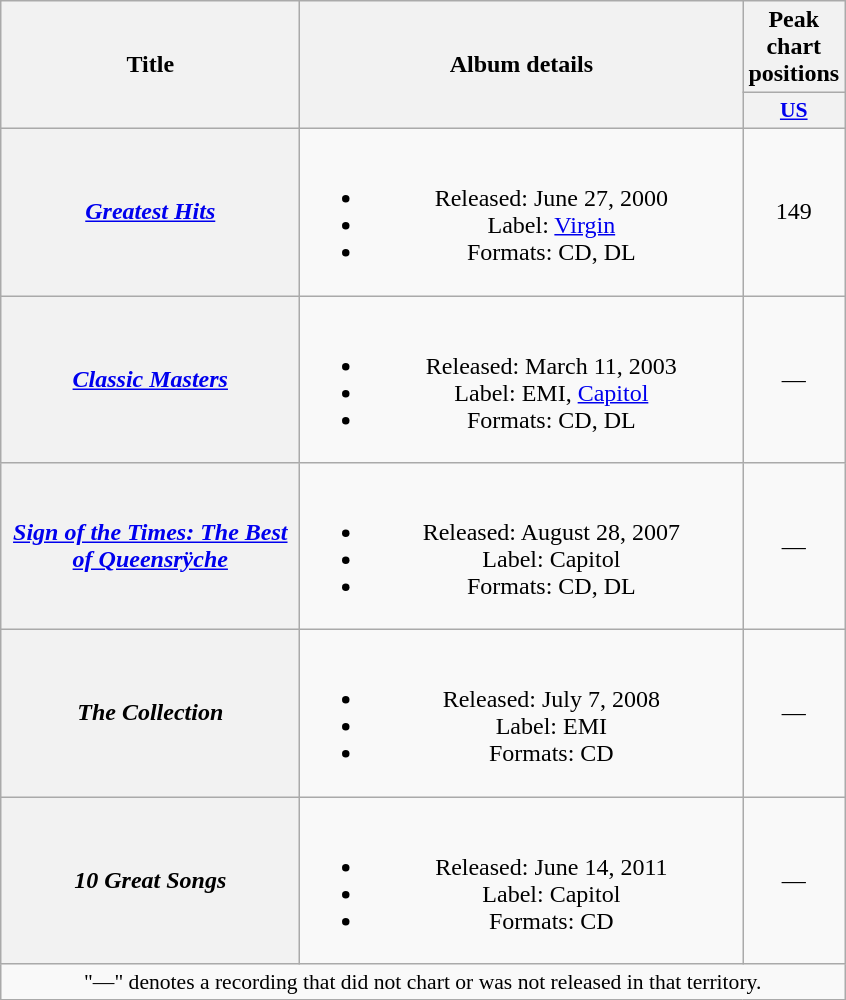<table class="wikitable plainrowheaders" style="text-align:center;">
<tr>
<th scope="col" rowspan="2" style="width:12em;">Title</th>
<th scope="col" rowspan="2" style="width:18em;">Album details</th>
<th scope="col" colspan="1">Peak chart positions</th>
</tr>
<tr>
<th scope="col" style="width:3em;font-size:90%;"><a href='#'>US</a><br></th>
</tr>
<tr>
<th scope="row"><em><a href='#'>Greatest Hits</a></em></th>
<td><br><ul><li>Released: June 27, 2000</li><li>Label: <a href='#'>Virgin</a></li><li>Formats: CD, DL</li></ul></td>
<td>149</td>
</tr>
<tr>
<th scope="row"><em><a href='#'>Classic Masters</a></em></th>
<td><br><ul><li>Released: March 11, 2003</li><li>Label: EMI, <a href='#'>Capitol</a></li><li>Formats: CD, DL</li></ul></td>
<td>—</td>
</tr>
<tr>
<th scope="row"><em><a href='#'>Sign of the Times: The Best of Queensrÿche</a></em></th>
<td><br><ul><li>Released: August 28, 2007</li><li>Label: Capitol</li><li>Formats: CD, DL</li></ul></td>
<td>—</td>
</tr>
<tr>
<th scope="row"><em>The Collection</em></th>
<td><br><ul><li>Released: July 7, 2008</li><li>Label: EMI</li><li>Formats: CD</li></ul></td>
<td>—</td>
</tr>
<tr>
<th scope="row"><em>10 Great Songs</em></th>
<td><br><ul><li>Released: June 14, 2011</li><li>Label: Capitol</li><li>Formats: CD</li></ul></td>
<td>—</td>
</tr>
<tr>
<td colspan="5" style="font-size:90%">"—" denotes a recording that did not chart or was not released in that territory.</td>
</tr>
</table>
